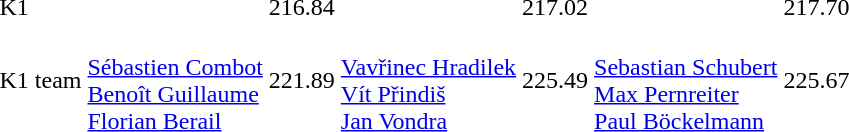<table>
<tr>
<td>K1</td>
<td></td>
<td>216.84</td>
<td></td>
<td>217.02</td>
<td></td>
<td>217.70</td>
</tr>
<tr>
<td>K1 team</td>
<td><br><a href='#'>Sébastien Combot</a><br><a href='#'>Benoît Guillaume</a><br><a href='#'>Florian Berail</a></td>
<td>221.89</td>
<td><br><a href='#'>Vavřinec Hradilek</a><br><a href='#'>Vít Přindiš</a><br><a href='#'>Jan Vondra</a></td>
<td>225.49</td>
<td><br><a href='#'>Sebastian Schubert</a><br><a href='#'>Max Pernreiter</a><br><a href='#'>Paul Böckelmann</a></td>
<td>225.67</td>
</tr>
</table>
